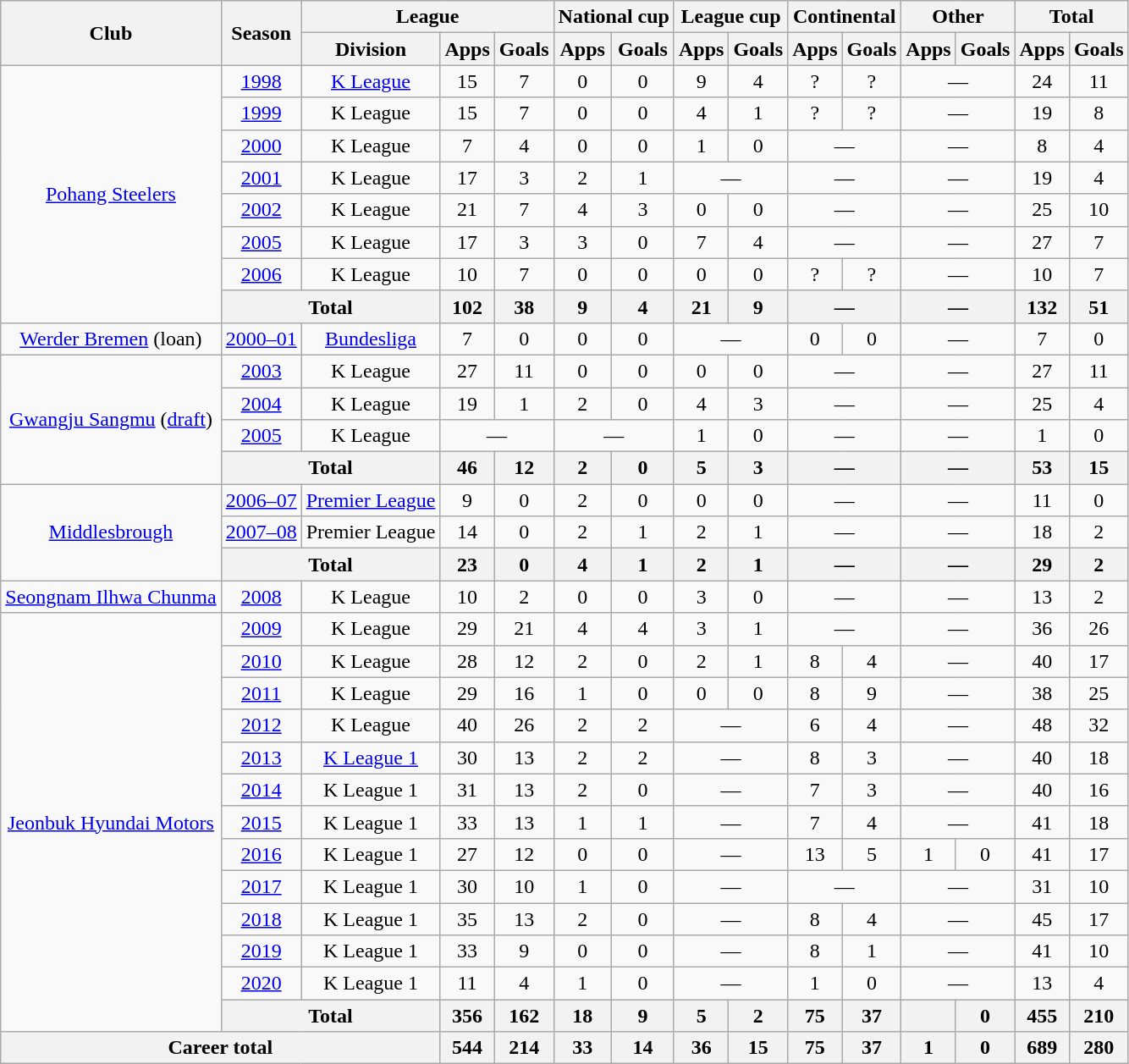<table class="wikitable" style="text-align:center">
<tr>
<th rowspan="2">Club</th>
<th rowspan="2">Season</th>
<th colspan="3">League</th>
<th colspan="2">National cup</th>
<th colspan="2">League cup</th>
<th colspan="2">Continental</th>
<th colspan="2">Other</th>
<th colspan="2">Total</th>
</tr>
<tr>
<th>Division</th>
<th>Apps</th>
<th>Goals</th>
<th>Apps</th>
<th>Goals</th>
<th>Apps</th>
<th>Goals</th>
<th>Apps</th>
<th>Goals</th>
<th>Apps</th>
<th>Goals</th>
<th>Apps</th>
<th>Goals</th>
</tr>
<tr>
<td rowspan="8"><a href='#'>Pohang Steelers</a></td>
<td><a href='#'>1998</a></td>
<td><a href='#'>K League</a></td>
<td>15</td>
<td>7</td>
<td>0</td>
<td>0</td>
<td>9</td>
<td>4</td>
<td>?</td>
<td>?</td>
<td colspan="2">—</td>
<td>24</td>
<td>11</td>
</tr>
<tr>
<td><a href='#'>1999</a></td>
<td>K League</td>
<td>15</td>
<td>7</td>
<td>0</td>
<td>0</td>
<td>4</td>
<td>1</td>
<td>?</td>
<td>?</td>
<td colspan="2">—</td>
<td>19</td>
<td>8</td>
</tr>
<tr>
<td><a href='#'>2000</a></td>
<td>K League</td>
<td>7</td>
<td>4</td>
<td>0</td>
<td>0</td>
<td>1</td>
<td>0</td>
<td colspan="2">—</td>
<td colspan="2">—</td>
<td>8</td>
<td>4</td>
</tr>
<tr>
<td><a href='#'>2001</a></td>
<td>K League</td>
<td>17</td>
<td>3</td>
<td>2</td>
<td>1</td>
<td colspan="2">—</td>
<td colspan="2">—</td>
<td colspan="2">—</td>
<td>19</td>
<td>4</td>
</tr>
<tr>
<td><a href='#'>2002</a></td>
<td>K League</td>
<td>21</td>
<td>7</td>
<td>4</td>
<td>3</td>
<td>0</td>
<td>0</td>
<td colspan="2">—</td>
<td colspan="2">—</td>
<td>25</td>
<td>10</td>
</tr>
<tr>
<td><a href='#'>2005</a></td>
<td>K League</td>
<td>17</td>
<td>3</td>
<td>3</td>
<td>0</td>
<td>7</td>
<td>4</td>
<td colspan="2">—</td>
<td colspan="2">—</td>
<td>27</td>
<td>7</td>
</tr>
<tr>
<td><a href='#'>2006</a></td>
<td>K League</td>
<td>10</td>
<td>7</td>
<td>0</td>
<td>0</td>
<td>0</td>
<td>0</td>
<td>?</td>
<td>?</td>
<td colspan="2">—</td>
<td>10</td>
<td>7</td>
</tr>
<tr>
<th colspan="2">Total</th>
<th>102</th>
<th>38</th>
<th>9</th>
<th>4</th>
<th>21</th>
<th>9</th>
<th colspan="2">—</th>
<th colspan="2">—</th>
<th>132</th>
<th>51</th>
</tr>
<tr>
<td><a href='#'>Werder Bremen</a> (loan)</td>
<td><a href='#'>2000–01</a></td>
<td><a href='#'>Bundesliga</a></td>
<td>7</td>
<td>0</td>
<td>0</td>
<td>0</td>
<td colspan="2">—</td>
<td>0</td>
<td>0</td>
<td colspan="2">—</td>
<td>7</td>
<td>0</td>
</tr>
<tr>
<td rowspan="4"><a href='#'>Gwangju Sangmu</a> (<a href='#'>draft</a>)</td>
<td><a href='#'>2003</a></td>
<td>K League</td>
<td>27</td>
<td>11</td>
<td>0</td>
<td>0</td>
<td>0</td>
<td>0</td>
<td colspan="2">—</td>
<td colspan="2">—</td>
<td>27</td>
<td>11</td>
</tr>
<tr>
<td><a href='#'>2004</a></td>
<td>K League</td>
<td>19</td>
<td>1</td>
<td>2</td>
<td>0</td>
<td>4</td>
<td>3</td>
<td colspan="2">—</td>
<td colspan="2">—</td>
<td>25</td>
<td>4</td>
</tr>
<tr>
<td><a href='#'>2005</a></td>
<td>K League</td>
<td colspan="2">—</td>
<td colspan="2">—</td>
<td>1</td>
<td>0</td>
<td colspan="2">—</td>
<td colspan="2">—</td>
<td>1</td>
<td>0</td>
</tr>
<tr>
<th colspan="2">Total</th>
<th>46</th>
<th>12</th>
<th>2</th>
<th>0</th>
<th>5</th>
<th>3</th>
<th colspan="2">—</th>
<th colspan="2">—</th>
<th>53</th>
<th>15</th>
</tr>
<tr>
<td rowspan="3"><a href='#'>Middlesbrough</a></td>
<td><a href='#'>2006–07</a></td>
<td><a href='#'>Premier League</a></td>
<td>9</td>
<td>0</td>
<td>2</td>
<td>0</td>
<td>0</td>
<td>0</td>
<td colspan="2">—</td>
<td colspan="2">—</td>
<td>11</td>
<td>0</td>
</tr>
<tr>
<td><a href='#'>2007–08</a></td>
<td>Premier League</td>
<td>14</td>
<td>0</td>
<td>2</td>
<td>1</td>
<td>2</td>
<td>1</td>
<td colspan="2">—</td>
<td colspan="2">—</td>
<td>18</td>
<td>2</td>
</tr>
<tr>
<th colspan="2">Total</th>
<th>23</th>
<th>0</th>
<th>4</th>
<th>1</th>
<th>2</th>
<th>1</th>
<th colspan="2">—</th>
<th colspan="2">—</th>
<th>29</th>
<th>2</th>
</tr>
<tr>
<td><a href='#'>Seongnam Ilhwa Chunma</a></td>
<td><a href='#'>2008</a></td>
<td>K League</td>
<td>10</td>
<td>2</td>
<td>0</td>
<td>0</td>
<td>3</td>
<td>0</td>
<td colspan="2">—</td>
<td colspan="2">—</td>
<td>13</td>
<td>2</td>
</tr>
<tr>
<td rowspan="13"><a href='#'>Jeonbuk Hyundai Motors</a></td>
<td><a href='#'>2009</a></td>
<td>K League</td>
<td>29</td>
<td>21</td>
<td>4</td>
<td>4</td>
<td>3</td>
<td>1</td>
<td colspan="2">—</td>
<td colspan="2">—</td>
<td>36</td>
<td>26</td>
</tr>
<tr>
<td><a href='#'>2010</a></td>
<td>K League</td>
<td>28</td>
<td>12</td>
<td>2</td>
<td>0</td>
<td>2</td>
<td>1</td>
<td>8</td>
<td>4</td>
<td colspan="2">—</td>
<td>40</td>
<td>17</td>
</tr>
<tr>
<td><a href='#'>2011</a></td>
<td>K League</td>
<td>29</td>
<td>16</td>
<td>1</td>
<td>0</td>
<td>0</td>
<td>0</td>
<td>8</td>
<td>9</td>
<td colspan="2">—</td>
<td>38</td>
<td>25</td>
</tr>
<tr>
<td><a href='#'>2012</a></td>
<td>K League</td>
<td>40</td>
<td>26</td>
<td>2</td>
<td>2</td>
<td colspan="2">—</td>
<td>6</td>
<td>4</td>
<td colspan="2">—</td>
<td>48</td>
<td>32</td>
</tr>
<tr>
<td><a href='#'>2013</a></td>
<td><a href='#'>K League 1</a></td>
<td>30</td>
<td>13</td>
<td>2</td>
<td>2</td>
<td colspan="2">—</td>
<td>8</td>
<td>3</td>
<td colspan="2">—</td>
<td>40</td>
<td>18</td>
</tr>
<tr>
<td><a href='#'>2014</a></td>
<td>K League 1</td>
<td>31</td>
<td>13</td>
<td>2</td>
<td>0</td>
<td colspan="2">—</td>
<td>7</td>
<td>3</td>
<td colspan="2">—</td>
<td>40</td>
<td>16</td>
</tr>
<tr>
<td><a href='#'>2015</a></td>
<td>K League 1</td>
<td>33</td>
<td>13</td>
<td>1</td>
<td>1</td>
<td colspan="2">—</td>
<td>7</td>
<td>4</td>
<td colspan="2">—</td>
<td>41</td>
<td>18</td>
</tr>
<tr>
<td><a href='#'>2016</a></td>
<td>K League 1</td>
<td>27</td>
<td>12</td>
<td>0</td>
<td>0</td>
<td colspan="2">—</td>
<td>13</td>
<td>5</td>
<td>1</td>
<td>0</td>
<td>41</td>
<td>17</td>
</tr>
<tr>
<td><a href='#'>2017</a></td>
<td>K League 1</td>
<td>30</td>
<td>10</td>
<td>1</td>
<td>0</td>
<td colspan="2">—</td>
<td colspan="2">—</td>
<td colspan="2">—</td>
<td>31</td>
<td>10</td>
</tr>
<tr>
<td><a href='#'>2018</a></td>
<td>K League 1</td>
<td>35</td>
<td>13</td>
<td>2</td>
<td>0</td>
<td colspan="2">—</td>
<td>8</td>
<td>4</td>
<td colspan="2">—</td>
<td>45</td>
<td>17</td>
</tr>
<tr>
<td><a href='#'>2019</a></td>
<td>K League 1</td>
<td>33</td>
<td>9</td>
<td>0</td>
<td>0</td>
<td colspan="2">—</td>
<td>8</td>
<td>1</td>
<td colspan="2">—</td>
<td>41</td>
<td>10</td>
</tr>
<tr>
<td><a href='#'>2020</a></td>
<td>K League 1</td>
<td>11</td>
<td>4</td>
<td>1</td>
<td>0</td>
<td colspan="2">—</td>
<td>1</td>
<td>0</td>
<td colspan="2">—</td>
<td>13</td>
<td>4</td>
</tr>
<tr>
<th colspan="2">Total</th>
<th>356</th>
<th>162</th>
<th>18</th>
<th>9</th>
<th>5</th>
<th>2</th>
<th>75</th>
<th>37</th>
<th></th>
<th>0</th>
<th>455</th>
<th>210</th>
</tr>
<tr>
<th colspan="3">Career total</th>
<th>544</th>
<th>214</th>
<th>33</th>
<th>14</th>
<th>36</th>
<th>15</th>
<th>75</th>
<th>37</th>
<th>1</th>
<th>0</th>
<th>689</th>
<th>280</th>
</tr>
</table>
